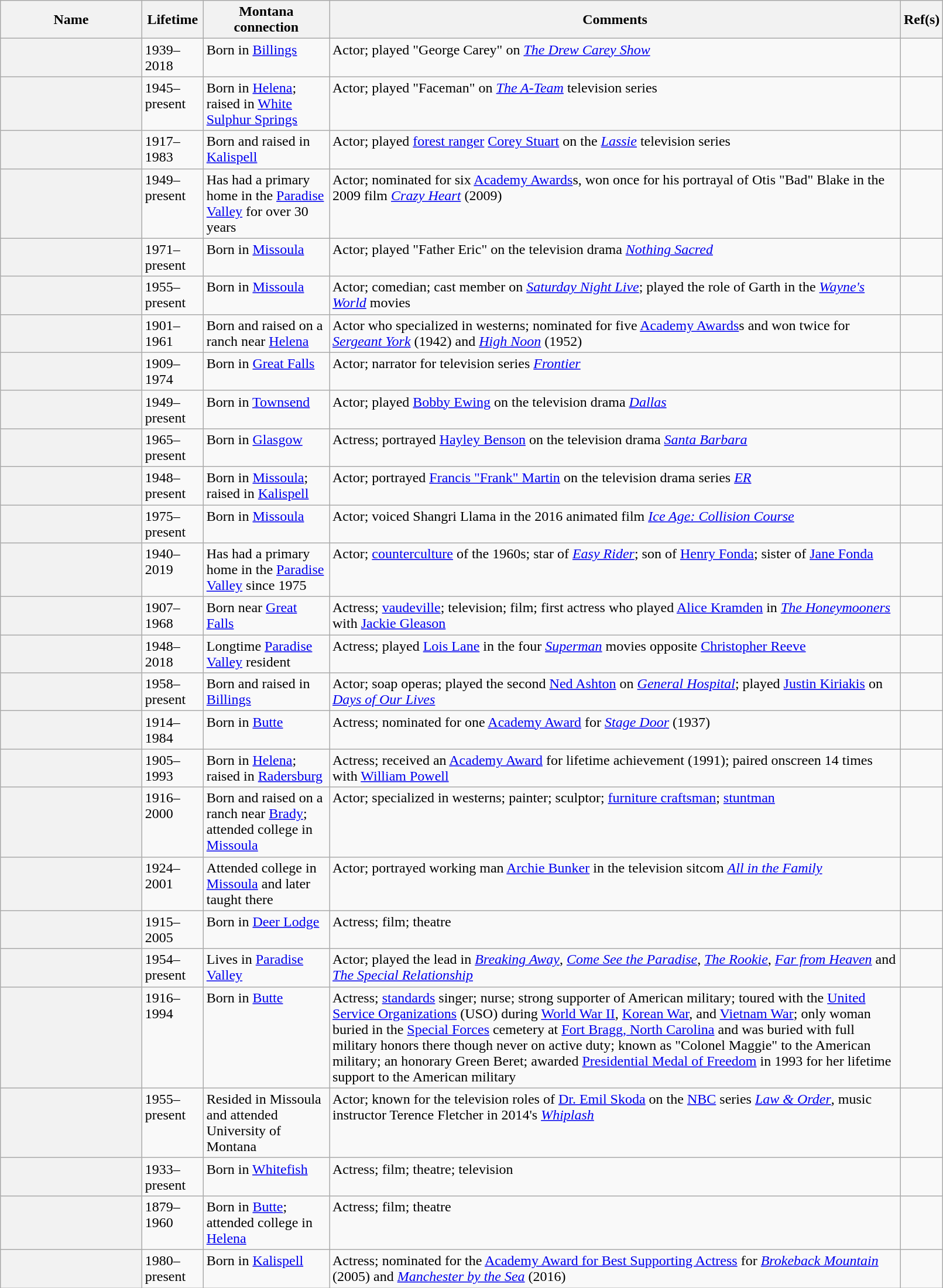<table class="sortable wikitable plainrowheaders" width="85%">
<tr>
<th width="15%" scope="col">Name</th>
<th scope="col">Lifetime</th>
<th class="unsortable" scope="col">Montana connection</th>
<th class="unsortable" scope="col">Comments</th>
<th class="unsortable" width="2%" scope="col">Ref(s)</th>
</tr>
<tr valign="top">
<th scope="row"></th>
<td>1939–2018</td>
<td>Born in <a href='#'>Billings</a></td>
<td>Actor; played "George Carey" on <em><a href='#'>The Drew Carey Show</a></em></td>
<td align="center"></td>
</tr>
<tr valign="top">
<th scope="row"></th>
<td>1945–present</td>
<td>Born in <a href='#'>Helena</a>; raised in <a href='#'>White Sulphur Springs</a></td>
<td>Actor; played "Faceman" on <em><a href='#'>The A-Team</a></em> television series</td>
<td align="center"></td>
</tr>
<tr valign="top">
<th scope="row"></th>
<td>1917–1983</td>
<td>Born and raised in <a href='#'>Kalispell</a></td>
<td>Actor; played <a href='#'>forest ranger</a> <a href='#'>Corey Stuart</a> on the <em><a href='#'>Lassie</a></em> television series</td>
<td align="center"></td>
</tr>
<tr valign="top">
<th scope="row"></th>
<td>1949–present</td>
<td>Has had a primary home in the <a href='#'>Paradise Valley</a> for over 30 years</td>
<td>Actor; nominated for six <a href='#'>Academy Awards</a>s, won once for his portrayal of Otis "Bad" Blake in the 2009 film <em><a href='#'>Crazy Heart</a></em> (2009)</td>
<td align="center"></td>
</tr>
<tr valign="top">
<th scope="row"></th>
<td>1971–present</td>
<td>Born in <a href='#'>Missoula</a></td>
<td>Actor; played "Father Eric" on the television drama <em><a href='#'>Nothing Sacred</a></em></td>
<td align="center"></td>
</tr>
<tr valign="top">
<th scope="row"></th>
<td>1955–present</td>
<td>Born in <a href='#'>Missoula</a></td>
<td>Actor; comedian; cast member on <em><a href='#'>Saturday Night Live</a></em>; played the role of Garth in the <em><a href='#'>Wayne's World</a></em> movies</td>
<td align="center"></td>
</tr>
<tr valign="top">
<th scope="row"></th>
<td>1901–1961</td>
<td>Born and raised on a ranch near <a href='#'>Helena</a></td>
<td>Actor who specialized in westerns; nominated for five <a href='#'>Academy Awards</a>s and won twice for <em><a href='#'>Sergeant York</a></em> (1942) and <em><a href='#'>High Noon</a></em> (1952)</td>
<td align="center"></td>
</tr>
<tr valign="top">
<th scope="row"></th>
<td>1909–1974</td>
<td>Born in <a href='#'>Great Falls</a></td>
<td>Actor; narrator for television series <em><a href='#'>Frontier</a></em></td>
<td align="center"></td>
</tr>
<tr valign="top">
<th scope="row"></th>
<td>1949–present</td>
<td>Born in <a href='#'>Townsend</a></td>
<td>Actor; played <a href='#'>Bobby Ewing</a> on the television drama <em><a href='#'>Dallas</a></em></td>
<td align="center"></td>
</tr>
<tr valign="top">
<th scope="row"></th>
<td>1965–present</td>
<td>Born in <a href='#'>Glasgow</a></td>
<td>Actress; portrayed <a href='#'>Hayley Benson</a> on the television drama <em><a href='#'>Santa Barbara</a></em></td>
<td align="center"></td>
</tr>
<tr valign="top">
<th scope="row"></th>
<td>1948–present</td>
<td>Born in <a href='#'>Missoula</a>; raised in <a href='#'>Kalispell</a></td>
<td>Actor; portrayed <a href='#'>Francis "Frank" Martin</a> on the television drama series <em><a href='#'>ER</a></em></td>
<td align="center"></td>
</tr>
<tr valign="top">
<th scope="row"></th>
<td>1975–present</td>
<td>Born in <a href='#'>Missoula</a></td>
<td>Actor; voiced Shangri Llama in the 2016 animated film <em><a href='#'>Ice Age: Collision Course</a></em></td>
<td align="center"></td>
</tr>
<tr valign="top">
<th scope="row"></th>
<td>1940–2019</td>
<td>Has had a primary home in the <a href='#'>Paradise Valley</a> since 1975</td>
<td>Actor; <a href='#'>counterculture</a> of the 1960s; star of <em><a href='#'>Easy Rider</a></em>; son of <a href='#'>Henry Fonda</a>; sister of <a href='#'>Jane Fonda</a></td>
<td align="center"></td>
</tr>
<tr valign="top">
<th scope="row"></th>
<td>1907–1968</td>
<td>Born near <a href='#'>Great Falls</a></td>
<td>Actress; <a href='#'>vaudeville</a>; television; film; first actress who played <a href='#'>Alice Kramden</a> in <em><a href='#'>The Honeymooners</a></em> with <a href='#'>Jackie Gleason</a></td>
<td align="center"></td>
</tr>
<tr valign="top">
<th scope="row"></th>
<td>1948–2018</td>
<td>Longtime <a href='#'>Paradise Valley</a> resident</td>
<td>Actress; played <a href='#'>Lois Lane</a> in the four <em><a href='#'>Superman</a></em> movies opposite <a href='#'>Christopher Reeve</a></td>
<td align="center"></td>
</tr>
<tr valign="top">
<th scope="row"></th>
<td>1958–present</td>
<td>Born and raised in <a href='#'>Billings</a></td>
<td>Actor; soap operas; played the second <a href='#'>Ned Ashton</a> on <em><a href='#'>General Hospital</a></em>; played <a href='#'>Justin Kiriakis</a> on <em><a href='#'>Days of Our Lives</a></em></td>
<td align="center"></td>
</tr>
<tr valign="top">
<th scope="row"></th>
<td>1914–1984</td>
<td>Born in <a href='#'>Butte</a></td>
<td>Actress; nominated for one <a href='#'>Academy Award</a> for <em><a href='#'>Stage Door</a></em> (1937)</td>
<td align="center"></td>
</tr>
<tr valign="top">
<th scope="row"></th>
<td>1905–1993</td>
<td>Born in <a href='#'>Helena</a>; raised in <a href='#'>Radersburg</a></td>
<td>Actress; received an <a href='#'>Academy Award</a> for lifetime achievement (1991); paired onscreen 14 times with <a href='#'>William Powell</a></td>
<td align="center"></td>
</tr>
<tr valign="top">
<th scope="row"></th>
<td>1916–2000</td>
<td>Born and raised on a ranch near <a href='#'>Brady</a>; attended college in <a href='#'>Missoula</a></td>
<td>Actor; specialized in westerns; painter; sculptor; <a href='#'>furniture craftsman</a>; <a href='#'>stuntman</a></td>
<td align="center"></td>
</tr>
<tr valign="top">
<th scope="row"></th>
<td>1924–2001</td>
<td>Attended college in <a href='#'>Missoula</a> and later taught there</td>
<td>Actor; portrayed working man <a href='#'>Archie Bunker</a> in the television sitcom <em><a href='#'>All in the Family</a></em></td>
<td align="center"></td>
</tr>
<tr valign="top">
<th scope="row"></th>
<td>1915–2005</td>
<td>Born in <a href='#'>Deer Lodge</a></td>
<td>Actress; film; theatre</td>
<td align="center"></td>
</tr>
<tr valign="top">
<th scope="row"></th>
<td>1954–present</td>
<td>Lives in <a href='#'>Paradise Valley</a></td>
<td>Actor; played the lead in <em><a href='#'>Breaking Away</a></em>, <em><a href='#'>Come See the Paradise</a></em>, <em><a href='#'>The Rookie</a></em>, <em><a href='#'>Far from Heaven</a></em> and <em><a href='#'>The Special Relationship</a></em></td>
<td align="center"></td>
</tr>
<tr valign="top">
<th scope="row"></th>
<td>1916–1994</td>
<td>Born in <a href='#'>Butte</a></td>
<td>Actress; <a href='#'>standards</a> singer; nurse; strong supporter of American military; toured with the <a href='#'>United Service Organizations</a> (USO) during <a href='#'>World War II</a>, <a href='#'>Korean War</a>, and <a href='#'>Vietnam War</a>; only woman buried in the <a href='#'>Special Forces</a> cemetery at <a href='#'>Fort Bragg, North Carolina</a> and was buried with full military honors there though never on active duty; known as "Colonel Maggie" to the American military; an honorary Green Beret; awarded <a href='#'>Presidential Medal of Freedom</a> in 1993 for her lifetime support to the American military</td>
<td align="center"></td>
</tr>
<tr valign="top">
<th scope="row"></th>
<td>1955–present</td>
<td>Resided in Missoula and attended University of Montana</td>
<td>Actor; known for the television roles of <a href='#'>Dr. Emil Skoda</a> on the <a href='#'>NBC</a> series <em><a href='#'>Law & Order</a></em>, music instructor Terence Fletcher in 2014's <em><a href='#'>Whiplash</a></em></td>
<td align="center"></td>
</tr>
<tr valign="top">
<th scope="row"></th>
<td>1933–present</td>
<td>Born in <a href='#'>Whitefish</a></td>
<td>Actress; film; theatre; television</td>
<td align="center"></td>
</tr>
<tr valign="top">
<th scope="row"></th>
<td>1879–1960</td>
<td>Born in <a href='#'>Butte</a>; attended college in <a href='#'>Helena</a></td>
<td>Actress; film; theatre</td>
<td align="center"></td>
</tr>
<tr valign="top">
<th scope="row"></th>
<td>1980–present</td>
<td>Born in <a href='#'>Kalispell</a></td>
<td>Actress; nominated for the <a href='#'>Academy Award for Best Supporting Actress</a> for <em><a href='#'>Brokeback Mountain</a></em> (2005) and <em><a href='#'>Manchester by the Sea</a></em> (2016)</td>
<td align="center"></td>
</tr>
</table>
